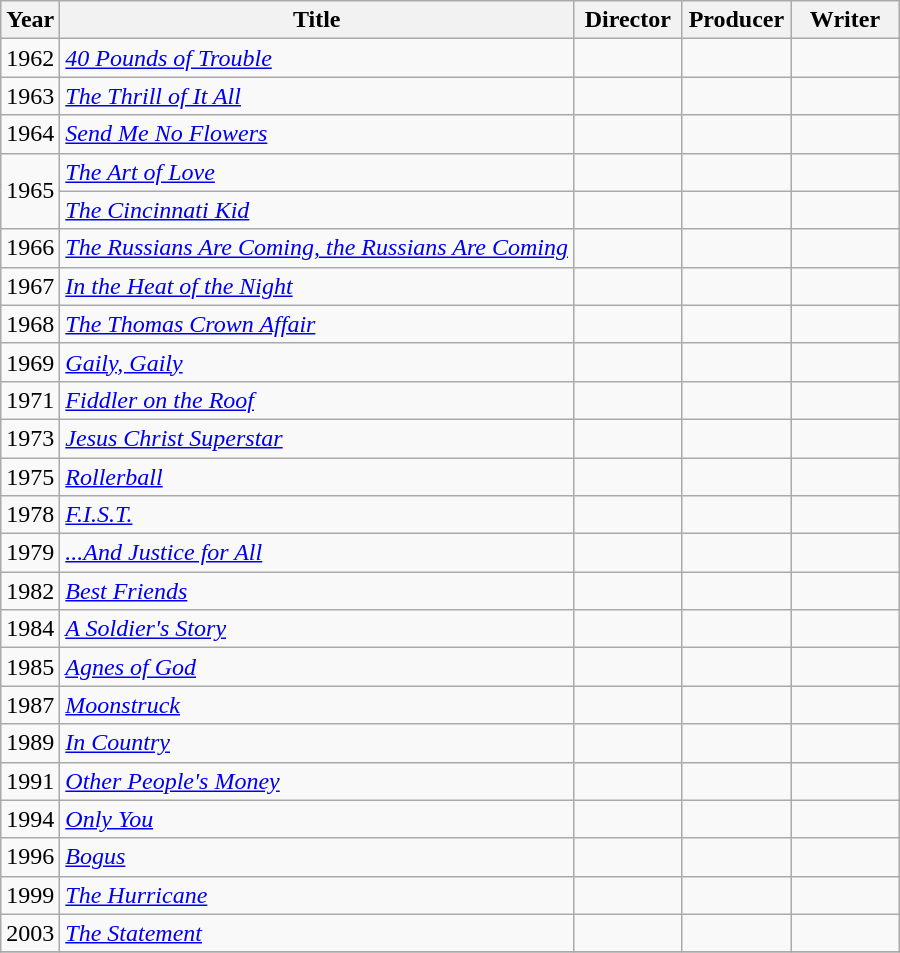<table class="wikitable">
<tr>
<th>Year</th>
<th>Title</th>
<th width="65">Director</th>
<th width="65">Producer</th>
<th width="65">Writer</th>
</tr>
<tr>
<td>1962</td>
<td><em><a href='#'>40 Pounds of Trouble</a></em></td>
<td></td>
<td></td>
<td></td>
</tr>
<tr>
<td>1963</td>
<td><em><a href='#'>The Thrill of It All</a></em></td>
<td></td>
<td></td>
<td></td>
</tr>
<tr>
<td>1964</td>
<td><em><a href='#'>Send Me No Flowers</a></em></td>
<td></td>
<td></td>
<td></td>
</tr>
<tr>
<td rowspan="2">1965</td>
<td><em><a href='#'>The Art of Love</a></em></td>
<td></td>
<td></td>
<td></td>
</tr>
<tr>
<td><em><a href='#'>The Cincinnati Kid</a></em></td>
<td></td>
<td></td>
<td></td>
</tr>
<tr>
<td>1966</td>
<td><em><a href='#'>The Russians Are Coming, the Russians Are Coming</a></em></td>
<td></td>
<td></td>
<td></td>
</tr>
<tr>
<td>1967</td>
<td><em><a href='#'>In the Heat of the Night</a></em></td>
<td></td>
<td></td>
<td></td>
</tr>
<tr>
<td>1968</td>
<td><em><a href='#'>The Thomas Crown Affair</a></em></td>
<td></td>
<td></td>
<td></td>
</tr>
<tr>
<td>1969</td>
<td><em><a href='#'>Gaily, Gaily</a></em></td>
<td></td>
<td></td>
<td></td>
</tr>
<tr>
<td>1971</td>
<td><em><a href='#'>Fiddler on the Roof</a></em></td>
<td></td>
<td></td>
<td></td>
</tr>
<tr>
<td>1973</td>
<td><em><a href='#'>Jesus Christ Superstar</a></em></td>
<td></td>
<td></td>
<td></td>
</tr>
<tr>
<td>1975</td>
<td><em><a href='#'>Rollerball</a></em></td>
<td></td>
<td></td>
<td></td>
</tr>
<tr>
<td>1978</td>
<td><em><a href='#'>F.I.S.T.</a></em></td>
<td></td>
<td></td>
<td></td>
</tr>
<tr>
<td>1979</td>
<td><em><a href='#'>...And Justice for All</a></em></td>
<td></td>
<td></td>
<td></td>
</tr>
<tr>
<td>1982</td>
<td><em><a href='#'>Best Friends</a></em></td>
<td></td>
<td></td>
<td></td>
</tr>
<tr>
<td>1984</td>
<td><em><a href='#'>A Soldier's Story</a></em></td>
<td></td>
<td></td>
<td></td>
</tr>
<tr>
<td>1985</td>
<td><em><a href='#'>Agnes of God</a></em></td>
<td></td>
<td></td>
<td></td>
</tr>
<tr>
<td>1987</td>
<td><em><a href='#'>Moonstruck</a></em></td>
<td></td>
<td></td>
<td></td>
</tr>
<tr>
<td>1989</td>
<td><em><a href='#'>In Country</a></em></td>
<td></td>
<td></td>
<td></td>
</tr>
<tr>
<td>1991</td>
<td><em><a href='#'>Other People's Money</a></em></td>
<td></td>
<td></td>
<td></td>
</tr>
<tr>
<td>1994</td>
<td><em><a href='#'>Only You</a></em></td>
<td></td>
<td></td>
<td></td>
</tr>
<tr>
<td>1996</td>
<td><em><a href='#'>Bogus</a></em></td>
<td></td>
<td></td>
<td></td>
</tr>
<tr>
<td>1999</td>
<td><em><a href='#'>The Hurricane</a></em></td>
<td></td>
<td></td>
<td></td>
</tr>
<tr>
<td>2003</td>
<td><em><a href='#'>The Statement</a></em></td>
<td></td>
<td></td>
<td></td>
</tr>
<tr>
</tr>
</table>
